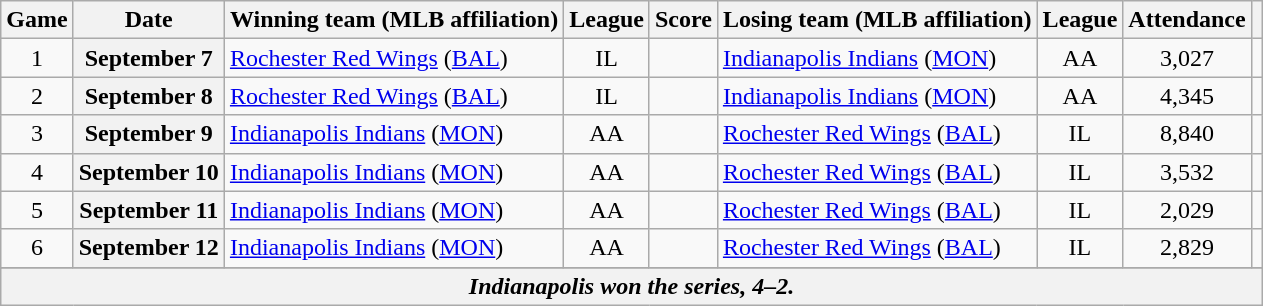<table class="wikitable sortable plainrowheaders" style="text-align:center;">
<tr>
<th scope="col">Game</th>
<th scope="col">Date</th>
<th scope="col">Winning team (MLB affiliation)</th>
<th scope="col">League</th>
<th scope="col">Score</th>
<th scope="col">Losing team (MLB affiliation)</th>
<th scope="col">League</th>
<th scope="col">Attendance</th>
<th scope="col" class="unsortable"></th>
</tr>
<tr>
<td>1</td>
<th scope="row">September 7</th>
<td style="text-align:left"><a href='#'>Rochester Red Wings</a> (<a href='#'>BAL</a>)</td>
<td>IL</td>
<td></td>
<td style="text-align:left"><a href='#'>Indianapolis Indians</a> (<a href='#'>MON</a>)</td>
<td>AA</td>
<td>3,027</td>
<td></td>
</tr>
<tr>
<td>2</td>
<th scope="row">September 8</th>
<td style="text-align:left"><a href='#'>Rochester Red Wings</a> (<a href='#'>BAL</a>)</td>
<td>IL</td>
<td></td>
<td style="text-align:left"><a href='#'>Indianapolis Indians</a> (<a href='#'>MON</a>)</td>
<td>AA</td>
<td>4,345</td>
<td></td>
</tr>
<tr>
<td>3</td>
<th scope="row">September 9</th>
<td style="text-align:left"><a href='#'>Indianapolis Indians</a> (<a href='#'>MON</a>)</td>
<td>AA</td>
<td></td>
<td style="text-align:left"><a href='#'>Rochester Red Wings</a> (<a href='#'>BAL</a>)</td>
<td>IL</td>
<td>8,840</td>
<td></td>
</tr>
<tr>
<td>4</td>
<th scope="row">September 10</th>
<td style="text-align:left"><a href='#'>Indianapolis Indians</a> (<a href='#'>MON</a>)</td>
<td>AA</td>
<td></td>
<td style="text-align:left"><a href='#'>Rochester Red Wings</a> (<a href='#'>BAL</a>)</td>
<td>IL</td>
<td>3,532</td>
<td></td>
</tr>
<tr>
<td>5</td>
<th scope="row">September 11</th>
<td style="text-align:left"><a href='#'>Indianapolis Indians</a> (<a href='#'>MON</a>)</td>
<td>AA</td>
<td></td>
<td style="text-align:left"><a href='#'>Rochester Red Wings</a> (<a href='#'>BAL</a>)</td>
<td>IL</td>
<td>2,029</td>
<td></td>
</tr>
<tr>
<td>6</td>
<th scope="row">September 12</th>
<td style="text-align:left"><a href='#'>Indianapolis Indians</a> (<a href='#'>MON</a>)</td>
<td>AA</td>
<td></td>
<td style="text-align:left"><a href='#'>Rochester Red Wings</a> (<a href='#'>BAL</a>)</td>
<td>IL</td>
<td>2,829</td>
<td></td>
</tr>
<tr>
</tr>
<tr class="sortbottom">
<th scope="row" style="text-align:center" colspan="9"><em>Indianapolis won the series, 4–2.</em></th>
</tr>
</table>
